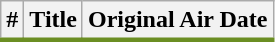<table class="wikitable plainrowheaders" style="background: White;">
<tr style="border-bottom: 3px solid #6B8E23;">
<th>#</th>
<th>Title</th>
<th>Original Air Date<br>














</th>
</tr>
</table>
